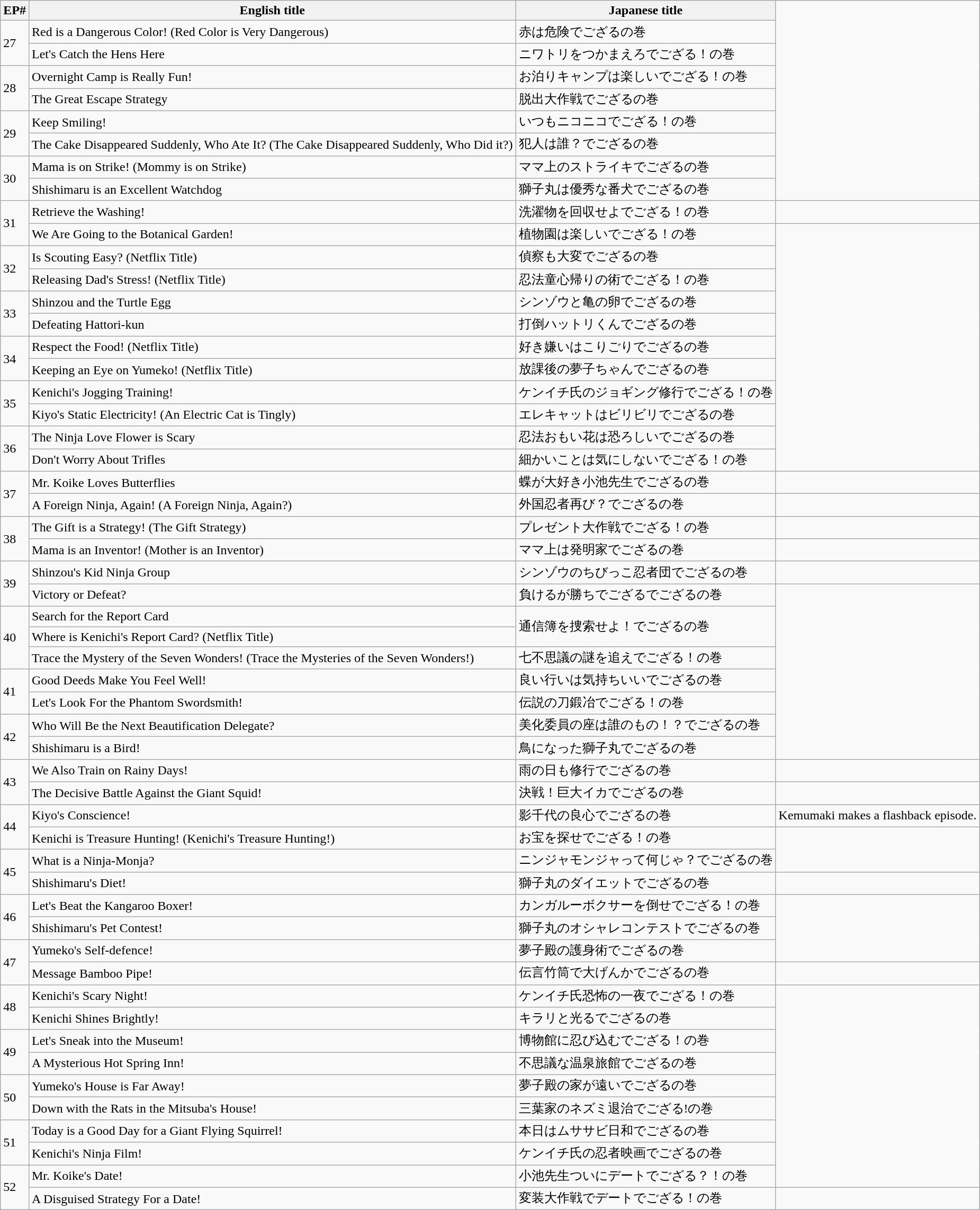<table class="wikitable">
<tr>
<th>EP#</th>
<th>English title</th>
<th>Japanese title</th>
</tr>
<tr>
<td rowspan="2">27</td>
<td>Red is a Dangerous Color! (Red Color is Very Dangerous)</td>
<td>赤は危険でござるの巻</td>
</tr>
<tr>
<td>Let's Catch the Hens Here</td>
<td>ニワトリをつかまえろでござる！の巻</td>
</tr>
<tr>
<td rowspan="2">28</td>
<td>Overnight Camp is Really Fun!</td>
<td>お泊りキャンプは楽しいでござる！の巻</td>
</tr>
<tr>
<td>The Great Escape Strategy</td>
<td>脱出大作戦でござるの巻</td>
</tr>
<tr>
<td rowspan="2">29</td>
<td>Keep Smiling!</td>
<td>いつもニコニコでござる！の巻</td>
</tr>
<tr>
<td>The Cake Disappeared Suddenly, Who Ate It? (The Cake Disappeared Suddenly, Who Did it?)</td>
<td>犯人は誰？でござるの巻</td>
</tr>
<tr>
<td rowspan="2">30</td>
<td>Mama is on Strike! (Mommy is on Strike)</td>
<td>ママ上のストライキでござるの巻</td>
</tr>
<tr>
<td>Shishimaru is an Excellent Watchdog</td>
<td>獅子丸は優秀な番犬でござるの巻</td>
</tr>
<tr>
<td rowspan="2">31</td>
<td>Retrieve the Washing!</td>
<td>洗濯物を回収せよでござる！の巻</td>
<td></td>
</tr>
<tr>
<td>We Are Going to the Botanical Garden!</td>
<td>植物園は楽しいでござる！の巻</td>
</tr>
<tr>
<td rowspan="2">32</td>
<td>Is Scouting Easy? (Netflix Title)</td>
<td>偵察も大変でござるの巻</td>
</tr>
<tr>
<td>Releasing Dad's Stress! (Netflix Title)</td>
<td>忍法童心帰りの術でござる！の巻</td>
</tr>
<tr>
<td rowspan="2">33</td>
<td>Shinzou and the Turtle Egg</td>
<td>シンゾウと亀の卵でござるの巻</td>
</tr>
<tr>
<td>Defeating Hattori-kun</td>
<td>打倒ハットリくんでござるの巻</td>
</tr>
<tr>
<td rowspan="2">34</td>
<td>Respect the Food! (Netflix Title)</td>
<td>好き嫌いはこりごりでござるの巻</td>
</tr>
<tr>
<td>Keeping an Eye on Yumeko! (Netflix Title)</td>
<td>放課後の夢子ちゃんでござるの巻</td>
</tr>
<tr>
<td rowspan="2">35</td>
<td>Kenichi's Jogging Training!</td>
<td>ケンイチ氏のジョギング修行でござる！の巻</td>
</tr>
<tr>
<td>Kiyo's Static Electricity! (An Electric Cat is Tingly)</td>
<td>エレキャットはビリビリでござるの巻</td>
</tr>
<tr>
<td rowspan="2">36</td>
<td>The Ninja Love Flower is Scary</td>
<td>忍法おもい花は恐ろしいでござるの巻</td>
</tr>
<tr>
<td>Don't Worry About Trifles</td>
<td>細かいことは気にしないでござる！の巻</td>
</tr>
<tr>
<td rowspan="2">37</td>
<td>Mr. Koike Loves Butterflies</td>
<td>蝶が大好き小池先生でござるの巻</td>
<td></td>
</tr>
<tr>
<td>A Foreign Ninja, Again! (A Foreign Ninja, Again?)</td>
<td>外国忍者再び？でござるの巻</td>
</tr>
<tr>
<td rowspan="2">38</td>
<td>The Gift is a Strategy! (The Gift Strategy)</td>
<td>プレゼント大作戦でござる！の巻</td>
<td></td>
</tr>
<tr>
<td>Mama is an Inventor! (Mother is an Inventor)</td>
<td>ママ上は発明家でござるの巻</td>
</tr>
<tr>
<td rowspan="2">39</td>
<td>Shinzou's Kid Ninja Group</td>
<td>シンゾウのちびっこ忍者団でござるの巻</td>
<td></td>
</tr>
<tr>
<td>Victory or Defeat?</td>
<td>負けるが勝ちでござるでござるの巻</td>
</tr>
<tr>
<td rowspan="3">40</td>
<td>Search for the Report Card</td>
<td rowspan="2">通信簿を捜索せよ！でござるの巻</td>
</tr>
<tr>
<td>Where is Kenichi's Report Card? (Netflix Title)</td>
</tr>
<tr>
<td>Trace the Mystery of the Seven Wonders! (Trace the Mysteries of the Seven Wonders!)</td>
<td>七不思議の謎を追えでござる！の巻</td>
</tr>
<tr>
<td rowspan="2">41</td>
<td>Good Deeds Make You Feel Well!</td>
<td>良い行いは気持ちいいでござるの巻</td>
</tr>
<tr>
<td>Let's Look For the Phantom Swordsmith!</td>
<td>伝説の刀鍛冶でござる！の巻</td>
</tr>
<tr>
<td rowspan="2">42</td>
<td>Who Will Be the Next Beautification Delegate?</td>
<td>美化委員の座は誰のもの！？でござるの巻</td>
</tr>
<tr>
<td>Shishimaru is a Bird!</td>
<td>鳥になった獅子丸でござるの巻</td>
</tr>
<tr>
<td rowspan="2">43</td>
<td>We Also Train on Rainy Days!</td>
<td>雨の日も修行でござるの巻</td>
<td></td>
</tr>
<tr>
<td>The Decisive Battle Against the Giant Squid!</td>
<td>決戦！巨大イカでござるの巻</td>
</tr>
<tr>
<td rowspan="2">44</td>
<td>Kiyo's Conscience!</td>
<td>影千代の良心でござるの巻</td>
<td>Kemumaki makes a flashback episode.</td>
</tr>
<tr>
<td>Kenichi is Treasure Hunting! (Kenichi's Treasure Hunting!)</td>
<td>お宝を探せでござる！の巻</td>
</tr>
<tr>
<td rowspan="2">45</td>
<td>What is a Ninja-Monja?</td>
<td>ニンジャモンジャって何じゃ？でござるの巻</td>
</tr>
<tr>
<td>Shishimaru's Diet!</td>
<td>獅子丸のダイエットでござるの巻</td>
<td></td>
</tr>
<tr>
<td rowspan="2">46</td>
<td>Let's Beat the Kangaroo Boxer!</td>
<td>カンガルーボクサーを倒せでござる！の巻</td>
</tr>
<tr>
<td>Shishimaru's Pet Contest!</td>
<td>獅子丸のオシャレコンテストでござるの巻</td>
</tr>
<tr>
<td rowspan="2">47</td>
<td>Yumeko's Self-defence!</td>
<td>夢子殿の護身術でござるの巻</td>
</tr>
<tr>
<td>Message Bamboo Pipe!</td>
<td>伝言竹筒で大げんかでござるの巻</td>
<td></td>
</tr>
<tr>
<td rowspan="2">48</td>
<td>Kenichi's Scary Night!</td>
<td>ケンイチ氏恐怖の一夜でござる！の巻</td>
</tr>
<tr>
<td>Kenichi Shines Brightly!</td>
<td>キラリと光るでござるの巻</td>
</tr>
<tr>
<td rowspan="2">49</td>
<td>Let's Sneak into the Museum!</td>
<td>博物館に忍び込むでござる！の巻</td>
</tr>
<tr>
<td>A Mysterious Hot Spring Inn!</td>
<td>不思議な温泉旅館でござるの巻</td>
</tr>
<tr>
<td rowspan="2">50</td>
<td>Yumeko's House is Far Away!</td>
<td>夢子殿の家が遠いでござるの巻</td>
</tr>
<tr>
<td>Down with the Rats in the Mitsuba's House!</td>
<td>三葉家のネズミ退治でござる!の巻</td>
</tr>
<tr>
<td rowspan="2">51</td>
<td>Today is a Good Day for a Giant Flying Squirrel!</td>
<td>本日はムササビ日和でござるの巻</td>
</tr>
<tr>
<td>Kenichi's Ninja Film!</td>
<td>ケンイチ氏の忍者映画でござるの巻</td>
</tr>
<tr>
<td rowspan="2">52</td>
<td>Mr. Koike's Date!</td>
<td>小池先生ついにデートでござる？！の巻</td>
</tr>
<tr>
<td>A Disguised Strategy For a Date!</td>
<td>変装大作戦でデートでござる！の巻</td>
<td></td>
</tr>
</table>
